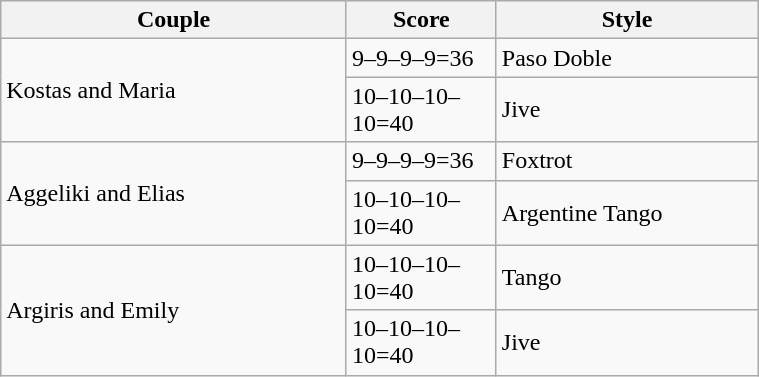<table class="wikitable" style="width:40%;">
<tr>
<th style="width:15%;">Couple</th>
<th style="width:5%;">Score</th>
<th style="width:10%;">Style</th>
</tr>
<tr>
<td rowspan="2">Kostas and Maria</td>
<td>9–9–9–9=36</td>
<td>Paso Doble</td>
</tr>
<tr>
<td>10–10–10–10=40</td>
<td>Jive</td>
</tr>
<tr>
<td rowspan="2">Aggeliki and Elias</td>
<td>9–9–9–9=36</td>
<td>Foxtrot</td>
</tr>
<tr>
<td>10–10–10–10=40</td>
<td>Argentine Tango</td>
</tr>
<tr>
<td rowspan="2">Argiris and Emily</td>
<td>10–10–10–10=40</td>
<td>Tango</td>
</tr>
<tr>
<td>10–10–10–10=40</td>
<td>Jive</td>
</tr>
</table>
